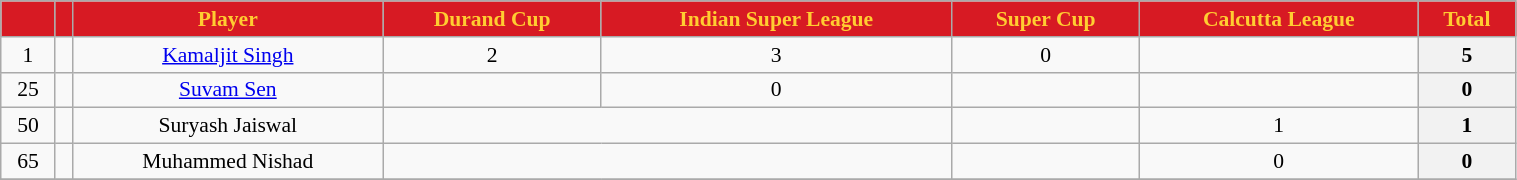<table class="wikitable sortable alternance" ; style="text-align:center; font-size:90%; width:80%;">
<tr>
<th style="background:#d71a23; color:#ffcd31; text-align:center;"></th>
<th style="background:#d71a23; color:#ffcd31; text-align:center;"></th>
<th style="background:#d71a23; color:#ffcd31; text-align:center;">Player</th>
<th style="background:#d71a23; color:#ffcd31; text-align:center;">Durand Cup</th>
<th style="background:#d71a23; color:#ffcd31; text-align:center;">Indian Super League</th>
<th style="background:#d71a23; color:#ffcd31; text-align:center;">Super Cup</th>
<th style="background:#d71a23; color:#ffcd31; text-align:center;">Calcutta League</th>
<th style="background:#d71a23; color:#ffcd31; text-align:center;">Total</th>
</tr>
<tr>
<td>1</td>
<td></td>
<td><a href='#'>Kamaljit Singh</a></td>
<td>2</td>
<td>3</td>
<td>0</td>
<td></td>
<th>5</th>
</tr>
<tr>
<td>25</td>
<td></td>
<td><a href='#'>Suvam Sen</a></td>
<td></td>
<td>0</td>
<td></td>
<td></td>
<th>0</th>
</tr>
<tr>
<td>50</td>
<td></td>
<td>Suryash Jaiswal</td>
<td colspan=2></td>
<td></td>
<td>1</td>
<th>1</th>
</tr>
<tr>
<td>65</td>
<td></td>
<td>Muhammed Nishad</td>
<td colspan=2></td>
<td></td>
<td>0</td>
<th>0</th>
</tr>
<tr>
</tr>
</table>
